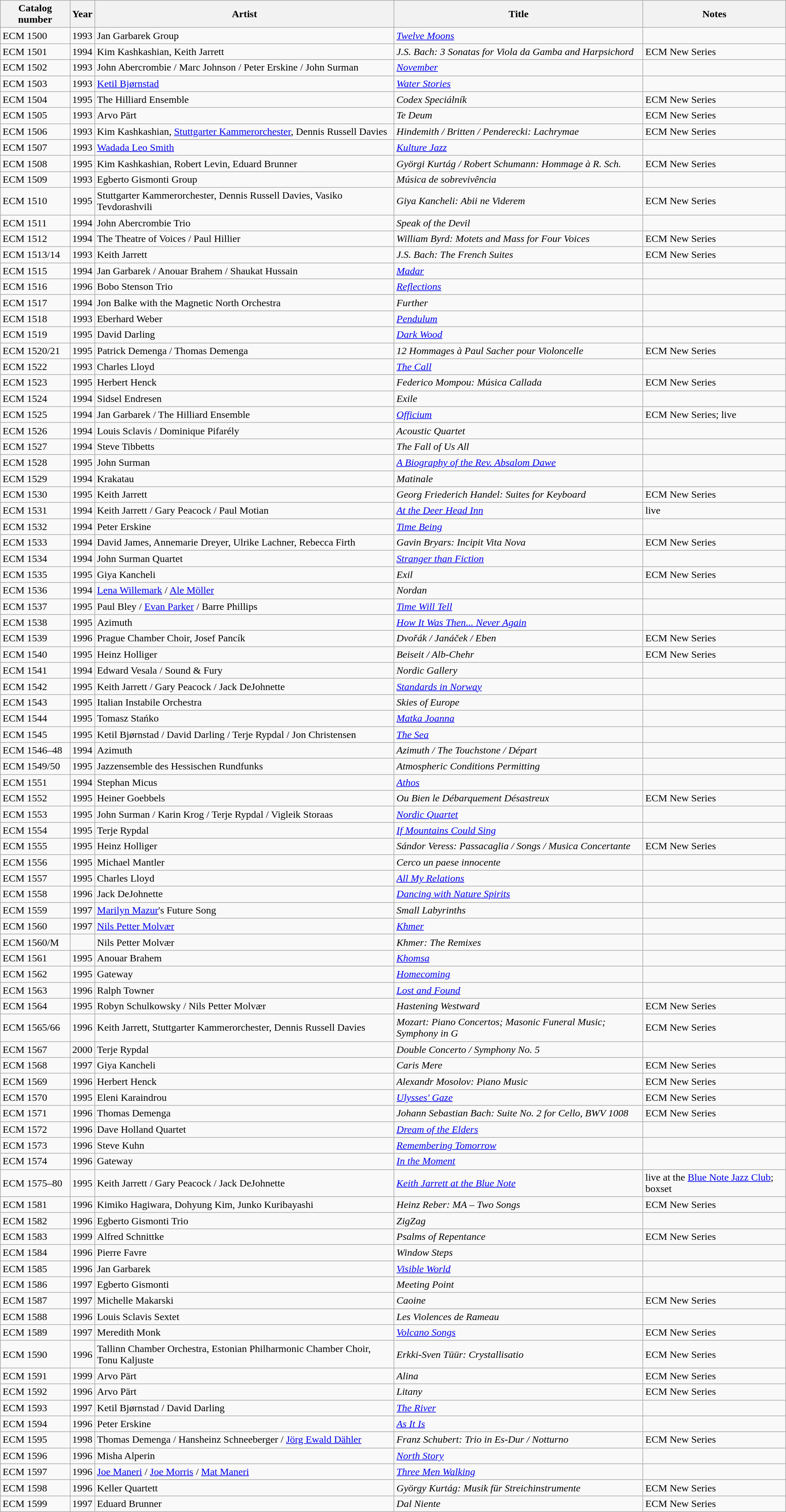<table class="wikitable sortable" align="center" bgcolor="#CCCCCC" |>
<tr>
<th>Catalog number</th>
<th>Year</th>
<th>Artist</th>
<th>Title</th>
<th>Notes</th>
</tr>
<tr>
<td>ECM 1500</td>
<td>1993</td>
<td>Jan Garbarek Group</td>
<td><em><a href='#'>Twelve Moons</a></em></td>
<td></td>
</tr>
<tr>
<td>ECM 1501</td>
<td>1994</td>
<td>Kim Kashkashian, Keith Jarrett</td>
<td><em>J.S. Bach: 3 Sonatas for Viola da Gamba and Harpsichord</em></td>
<td>ECM New Series</td>
</tr>
<tr>
<td>ECM 1502</td>
<td>1993</td>
<td>John Abercrombie / Marc Johnson / Peter Erskine / John Surman</td>
<td><em><a href='#'>November</a></em></td>
<td></td>
</tr>
<tr>
<td>ECM 1503</td>
<td>1993</td>
<td><a href='#'>Ketil Bjørnstad</a></td>
<td><em><a href='#'>Water Stories</a></em></td>
<td></td>
</tr>
<tr>
<td>ECM 1504</td>
<td>1995</td>
<td>The Hilliard Ensemble</td>
<td><em>Codex Speciálník</em></td>
<td>ECM New Series</td>
</tr>
<tr>
<td>ECM 1505</td>
<td>1993</td>
<td>Arvo Pärt</td>
<td><em>Te Deum</em></td>
<td>ECM New Series</td>
</tr>
<tr>
<td>ECM 1506</td>
<td>1993</td>
<td>Kim Kashkashian, <a href='#'>Stuttgarter Kammerorchester</a>, Dennis Russell Davies</td>
<td><em>Hindemith / Britten / Penderecki: Lachrymae</em></td>
<td>ECM New Series</td>
</tr>
<tr>
<td>ECM 1507</td>
<td>1993</td>
<td><a href='#'>Wadada Leo Smith</a></td>
<td><em><a href='#'>Kulture Jazz</a></em></td>
<td></td>
</tr>
<tr>
<td>ECM 1508</td>
<td>1995</td>
<td>Kim Kashkashian, Robert Levin, Eduard Brunner</td>
<td><em>Györgi Kurtág / Robert Schumann: Hommage à R. Sch.</em></td>
<td>ECM New Series</td>
</tr>
<tr>
<td>ECM 1509</td>
<td>1993</td>
<td>Egberto Gismonti Group</td>
<td><em>Música de sobrevivência</em></td>
<td></td>
</tr>
<tr>
<td>ECM 1510</td>
<td>1995</td>
<td>Stuttgarter Kammerorchester, Dennis Russell Davies, Vasiko Tevdorashvili</td>
<td><em>Giya Kancheli: Abii ne Viderem</em></td>
<td>ECM New Series</td>
</tr>
<tr>
<td>ECM 1511</td>
<td>1994</td>
<td>John Abercrombie Trio</td>
<td><em>Speak of the Devil</em></td>
<td></td>
</tr>
<tr>
<td>ECM 1512</td>
<td>1994</td>
<td>The Theatre of Voices / Paul Hillier</td>
<td><em>William Byrd: Motets and Mass for Four Voices</em></td>
<td>ECM New Series</td>
</tr>
<tr>
<td>ECM 1513/14</td>
<td>1993</td>
<td>Keith Jarrett</td>
<td><em>J.S. Bach: The French Suites</em></td>
<td>ECM New Series</td>
</tr>
<tr>
<td>ECM 1515</td>
<td>1994</td>
<td>Jan Garbarek / Anouar Brahem / Shaukat Hussain</td>
<td><em><a href='#'>Madar</a></em></td>
<td></td>
</tr>
<tr>
<td>ECM 1516</td>
<td>1996</td>
<td>Bobo Stenson Trio</td>
<td><em><a href='#'>Reflections</a></em></td>
<td></td>
</tr>
<tr>
<td>ECM 1517</td>
<td>1994</td>
<td>Jon Balke with the Magnetic North Orchestra</td>
<td><em>Further</em></td>
<td></td>
</tr>
<tr>
<td>ECM 1518</td>
<td>1993</td>
<td>Eberhard Weber</td>
<td><em><a href='#'>Pendulum</a></em></td>
<td></td>
</tr>
<tr>
<td>ECM 1519</td>
<td>1995</td>
<td>David Darling</td>
<td><em><a href='#'>Dark Wood</a></em></td>
<td></td>
</tr>
<tr>
<td>ECM 1520/21</td>
<td>1995</td>
<td>Patrick Demenga / Thomas Demenga</td>
<td><em>12 Hommages à Paul Sacher pour Violoncelle</em></td>
<td>ECM New Series</td>
</tr>
<tr>
<td>ECM 1522</td>
<td>1993</td>
<td>Charles Lloyd</td>
<td><em><a href='#'>The Call</a></em></td>
<td></td>
</tr>
<tr>
<td>ECM 1523</td>
<td>1995</td>
<td>Herbert Henck</td>
<td><em>Federico Mompou: Música Callada</em></td>
<td>ECM New Series</td>
</tr>
<tr>
<td>ECM 1524</td>
<td>1994</td>
<td>Sidsel Endresen</td>
<td><em>Exile</em></td>
<td></td>
</tr>
<tr>
<td>ECM 1525</td>
<td>1994</td>
<td>Jan Garbarek / The Hilliard Ensemble</td>
<td><em><a href='#'>Officium</a></em></td>
<td>ECM New Series; live</td>
</tr>
<tr>
<td>ECM 1526</td>
<td>1994</td>
<td>Louis Sclavis / Dominique Pifarély</td>
<td><em>Acoustic Quartet</em></td>
<td></td>
</tr>
<tr>
<td>ECM 1527</td>
<td>1994</td>
<td>Steve Tibbetts</td>
<td><em>The Fall of Us All</em></td>
<td></td>
</tr>
<tr>
<td>ECM 1528</td>
<td>1995</td>
<td>John Surman</td>
<td><em><a href='#'>A Biography of the Rev. Absalom Dawe</a></em></td>
<td></td>
</tr>
<tr>
<td>ECM 1529</td>
<td>1994</td>
<td>Krakatau</td>
<td><em>Matinale</em></td>
<td></td>
</tr>
<tr>
<td>ECM 1530</td>
<td>1995</td>
<td>Keith Jarrett</td>
<td><em>Georg Friederich Handel: Suites for Keyboard</em></td>
<td>ECM New Series</td>
</tr>
<tr>
<td>ECM 1531</td>
<td>1994</td>
<td>Keith Jarrett / Gary Peacock / Paul Motian</td>
<td><em><a href='#'>At the Deer Head Inn</a></em></td>
<td>live</td>
</tr>
<tr>
<td>ECM 1532</td>
<td>1994</td>
<td>Peter Erskine</td>
<td><em><a href='#'>Time Being</a></em></td>
<td></td>
</tr>
<tr>
<td>ECM 1533</td>
<td>1994</td>
<td>David James, Annemarie Dreyer, Ulrike Lachner, Rebecca Firth</td>
<td><em>Gavin Bryars: Incipit Vita Nova</em></td>
<td>ECM New Series</td>
</tr>
<tr>
<td>ECM 1534</td>
<td>1994</td>
<td>John Surman Quartet</td>
<td><em><a href='#'>Stranger than Fiction</a></em></td>
<td></td>
</tr>
<tr>
<td>ECM 1535</td>
<td>1995</td>
<td>Giya Kancheli</td>
<td><em>Exil</em></td>
<td>ECM New Series</td>
</tr>
<tr>
<td>ECM 1536</td>
<td>1994</td>
<td><a href='#'>Lena Willemark</a> / <a href='#'>Ale Möller</a></td>
<td><em>Nordan</em></td>
<td></td>
</tr>
<tr>
<td>ECM 1537</td>
<td>1995</td>
<td>Paul Bley / <a href='#'>Evan Parker</a> / Barre Phillips</td>
<td><em><a href='#'>Time Will Tell</a></em></td>
<td></td>
</tr>
<tr>
<td>ECM 1538</td>
<td>1995</td>
<td>Azimuth</td>
<td><em><a href='#'>How It Was Then... Never Again</a></em></td>
<td></td>
</tr>
<tr>
<td>ECM 1539</td>
<td>1996</td>
<td>Prague Chamber Choir, Josef Pancík</td>
<td><em>Dvořák / Janáček / Eben</em></td>
<td>ECM New Series</td>
</tr>
<tr>
<td>ECM 1540</td>
<td>1995</td>
<td>Heinz Holliger</td>
<td><em>Beiseit / Alb-Chehr</em></td>
<td>ECM New Series</td>
</tr>
<tr>
<td>ECM 1541</td>
<td>1994</td>
<td>Edward Vesala / Sound & Fury</td>
<td><em>Nordic Gallery</em></td>
<td></td>
</tr>
<tr>
<td>ECM 1542</td>
<td>1995</td>
<td>Keith Jarrett / Gary Peacock / Jack DeJohnette</td>
<td><em><a href='#'>Standards in Norway</a></em></td>
<td></td>
</tr>
<tr>
<td>ECM 1543</td>
<td>1995</td>
<td>Italian Instabile Orchestra</td>
<td><em>Skies of Europe</em></td>
<td></td>
</tr>
<tr>
<td>ECM 1544</td>
<td>1995</td>
<td>Tomasz Stańko</td>
<td><em><a href='#'>Matka Joanna</a></em></td>
<td></td>
</tr>
<tr>
<td>ECM 1545</td>
<td>1995</td>
<td>Ketil Bjørnstad / David Darling / Terje Rypdal / Jon Christensen</td>
<td><em><a href='#'>The Sea</a></em></td>
<td></td>
</tr>
<tr>
<td>ECM 1546–48</td>
<td>1994</td>
<td>Azimuth</td>
<td><em>Azimuth / The Touchstone / Départ</em></td>
<td></td>
</tr>
<tr>
<td>ECM 1549/50</td>
<td>1995</td>
<td>Jazzensemble des Hessischen Rundfunks</td>
<td><em>Atmospheric Conditions Permitting</em></td>
<td></td>
</tr>
<tr>
<td>ECM 1551</td>
<td>1994</td>
<td>Stephan Micus</td>
<td><em><a href='#'>Athos</a></em></td>
<td></td>
</tr>
<tr>
<td>ECM 1552</td>
<td>1995</td>
<td>Heiner Goebbels</td>
<td><em>Ou Bien le Débarquement Désastreux</em></td>
<td>ECM New Series</td>
</tr>
<tr>
<td>ECM 1553</td>
<td>1995</td>
<td>John Surman / Karin Krog / Terje Rypdal / Vigleik Storaas</td>
<td><em><a href='#'>Nordic Quartet</a></em></td>
<td></td>
</tr>
<tr>
<td>ECM 1554</td>
<td>1995</td>
<td>Terje Rypdal</td>
<td><em><a href='#'>If Mountains Could Sing</a></em></td>
<td></td>
</tr>
<tr>
<td>ECM 1555</td>
<td>1995</td>
<td>Heinz Holliger</td>
<td><em>Sándor Veress: Passacaglia / Songs / Musica Concertante</em></td>
<td>ECM New Series</td>
</tr>
<tr>
<td>ECM 1556</td>
<td>1995</td>
<td>Michael Mantler</td>
<td><em>Cerco un paese innocente</em></td>
<td></td>
</tr>
<tr>
<td>ECM 1557</td>
<td>1995</td>
<td>Charles Lloyd</td>
<td><em><a href='#'>All My Relations</a></em></td>
<td></td>
</tr>
<tr>
<td>ECM 1558</td>
<td>1996</td>
<td>Jack DeJohnette</td>
<td><em><a href='#'>Dancing with Nature Spirits</a></em></td>
<td></td>
</tr>
<tr>
<td>ECM 1559</td>
<td>1997</td>
<td><a href='#'>Marilyn Mazur</a>'s Future Song</td>
<td><em>Small Labyrinths</em></td>
<td></td>
</tr>
<tr>
<td>ECM 1560</td>
<td>1997</td>
<td><a href='#'>Nils Petter Molvær</a></td>
<td><em><a href='#'>Khmer</a></em></td>
<td></td>
</tr>
<tr>
<td>ECM 1560/M</td>
<td></td>
<td>Nils Petter Molvær</td>
<td><em>Khmer: The Remixes</em></td>
<td></td>
</tr>
<tr>
<td>ECM 1561</td>
<td>1995</td>
<td>Anouar Brahem</td>
<td><em><a href='#'>Khomsa</a></em></td>
<td></td>
</tr>
<tr>
<td>ECM 1562</td>
<td>1995</td>
<td>Gateway</td>
<td><em><a href='#'>Homecoming</a></em></td>
<td></td>
</tr>
<tr>
<td>ECM 1563</td>
<td>1996</td>
<td>Ralph Towner</td>
<td><em><a href='#'>Lost and Found</a></em></td>
<td></td>
</tr>
<tr>
<td>ECM 1564</td>
<td>1995</td>
<td>Robyn Schulkowsky / Nils Petter Molvær</td>
<td><em>Hastening Westward</em></td>
<td>ECM New Series</td>
</tr>
<tr>
<td>ECM 1565/66</td>
<td>1996</td>
<td>Keith Jarrett, Stuttgarter Kammerorchester, Dennis Russell Davies</td>
<td><em>Mozart: Piano Concertos; Masonic Funeral Music; Symphony in G</em></td>
<td>ECM New Series</td>
</tr>
<tr>
<td>ECM 1567</td>
<td>2000</td>
<td>Terje Rypdal</td>
<td><em>Double Concerto / Symphony No. 5</em></td>
<td></td>
</tr>
<tr>
<td>ECM 1568</td>
<td>1997</td>
<td>Giya Kancheli</td>
<td><em>Caris Mere</em></td>
<td>ECM New Series</td>
</tr>
<tr>
<td>ECM 1569</td>
<td>1996</td>
<td>Herbert Henck</td>
<td><em>Alexandr Mosolov: Piano Music</em></td>
<td>ECM New Series</td>
</tr>
<tr>
<td>ECM 1570</td>
<td>1995</td>
<td>Eleni Karaindrou</td>
<td><em><a href='#'>Ulysses' Gaze</a></em></td>
<td>ECM New Series</td>
</tr>
<tr>
<td>ECM 1571</td>
<td>1996</td>
<td>Thomas Demenga</td>
<td><em>Johann Sebastian Bach: Suite No. 2 for Cello, BWV 1008</em></td>
<td>ECM New Series</td>
</tr>
<tr>
<td>ECM 1572</td>
<td>1996</td>
<td>Dave Holland Quartet</td>
<td><em><a href='#'>Dream of the Elders</a></em></td>
<td></td>
</tr>
<tr>
<td>ECM 1573</td>
<td>1996</td>
<td>Steve Kuhn</td>
<td><em><a href='#'>Remembering Tomorrow</a></em></td>
<td></td>
</tr>
<tr>
<td>ECM 1574</td>
<td>1996</td>
<td>Gateway</td>
<td><em><a href='#'>In the Moment</a></em></td>
<td></td>
</tr>
<tr>
<td>ECM 1575–80</td>
<td>1995</td>
<td>Keith Jarrett / Gary Peacock / Jack DeJohnette</td>
<td><em><a href='#'>Keith Jarrett at the Blue Note</a></em></td>
<td>live at the <a href='#'>Blue Note Jazz Club</a>; boxset</td>
</tr>
<tr>
<td>ECM 1581</td>
<td>1996</td>
<td>Kimiko Hagiwara, Dohyung Kim, Junko Kuribayashi</td>
<td><em>Heinz Reber: MA – Two Songs</em></td>
<td>ECM New Series</td>
</tr>
<tr>
<td>ECM 1582</td>
<td>1996</td>
<td>Egberto Gismonti Trio</td>
<td><em>ZigZag</em></td>
<td></td>
</tr>
<tr>
<td>ECM 1583</td>
<td>1999</td>
<td>Alfred Schnittke</td>
<td><em>Psalms of Repentance</em></td>
<td>ECM New Series</td>
</tr>
<tr>
<td>ECM 1584</td>
<td>1996</td>
<td>Pierre Favre</td>
<td><em>Window Steps</em></td>
<td></td>
</tr>
<tr>
<td>ECM 1585</td>
<td>1996</td>
<td>Jan Garbarek</td>
<td><em><a href='#'>Visible World</a></em></td>
<td></td>
</tr>
<tr>
<td>ECM 1586</td>
<td>1997</td>
<td>Egberto Gismonti</td>
<td><em>Meeting Point</em></td>
<td></td>
</tr>
<tr>
<td>ECM 1587</td>
<td>1997</td>
<td>Michelle Makarski</td>
<td><em>Caoine</em></td>
<td>ECM New Series</td>
</tr>
<tr>
<td>ECM 1588</td>
<td>1996</td>
<td>Louis Sclavis Sextet</td>
<td><em>Les Violences de Rameau</em></td>
<td></td>
</tr>
<tr>
<td>ECM 1589</td>
<td>1997</td>
<td>Meredith Monk</td>
<td><em><a href='#'>Volcano Songs</a></em></td>
<td>ECM New Series</td>
</tr>
<tr>
<td>ECM 1590</td>
<td>1996</td>
<td>Tallinn Chamber Orchestra, Estonian Philharmonic Chamber Choir, Tonu Kaljuste</td>
<td><em>Erkki-Sven Tüür: Crystallisatio</em></td>
<td>ECM New Series</td>
</tr>
<tr>
<td>ECM 1591</td>
<td>1999</td>
<td>Arvo Pärt</td>
<td><em>Alina</em></td>
<td>ECM New Series</td>
</tr>
<tr>
<td>ECM 1592</td>
<td>1996</td>
<td>Arvo Pärt</td>
<td><em>Litany</em></td>
<td>ECM New Series</td>
</tr>
<tr>
<td>ECM 1593</td>
<td>1997</td>
<td>Ketil Bjørnstad / David Darling</td>
<td><em><a href='#'>The River</a></em></td>
<td></td>
</tr>
<tr>
<td>ECM 1594</td>
<td>1996</td>
<td>Peter Erskine</td>
<td><em><a href='#'>As It Is</a></em></td>
<td></td>
</tr>
<tr>
<td>ECM 1595</td>
<td>1998</td>
<td>Thomas Demenga / Hansheinz Schneeberger / <a href='#'>Jörg Ewald Dähler</a></td>
<td><em>Franz Schubert: Trio in Es-Dur / Notturno</em></td>
<td>ECM New Series</td>
</tr>
<tr>
<td>ECM 1596</td>
<td>1996</td>
<td>Misha Alperin</td>
<td><em><a href='#'>North Story</a></em></td>
<td></td>
</tr>
<tr>
<td>ECM 1597</td>
<td>1996</td>
<td><a href='#'>Joe Maneri</a> / <a href='#'>Joe Morris</a> / <a href='#'>Mat Maneri</a></td>
<td><em><a href='#'>Three Men Walking</a></em></td>
<td></td>
</tr>
<tr>
<td>ECM 1598</td>
<td>1996</td>
<td>Keller Quartett</td>
<td><em>György Kurtág: Musik für Streichinstrumente</em></td>
<td>ECM New Series</td>
</tr>
<tr>
<td>ECM 1599</td>
<td>1997</td>
<td>Eduard Brunner</td>
<td><em>Dal Niente</em></td>
<td>ECM New Series</td>
</tr>
</table>
